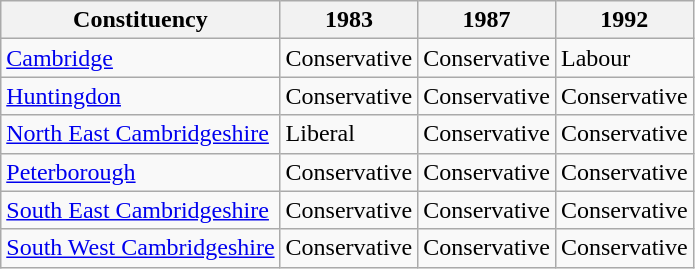<table class="wikitable">
<tr>
<th>Constituency</th>
<th>1983</th>
<th>1987</th>
<th>1992</th>
</tr>
<tr>
<td><a href='#'>Cambridge</a></td>
<td bgcolor=>Conservative</td>
<td bgcolor=>Conservative</td>
<td bgcolor=>Labour</td>
</tr>
<tr>
<td><a href='#'>Huntingdon</a></td>
<td bgcolor=>Conservative</td>
<td bgcolor=>Conservative</td>
<td bgcolor=>Conservative</td>
</tr>
<tr>
<td><a href='#'>North East Cambridgeshire</a></td>
<td bgcolor=>Liberal</td>
<td bgcolor=>Conservative</td>
<td bgcolor=>Conservative</td>
</tr>
<tr>
<td><a href='#'>Peterborough</a></td>
<td bgcolor=>Conservative</td>
<td bgcolor=>Conservative</td>
<td bgcolor=>Conservative</td>
</tr>
<tr>
<td><a href='#'>South East Cambridgeshire</a></td>
<td bgcolor=>Conservative</td>
<td bgcolor=>Conservative</td>
<td bgcolor=>Conservative</td>
</tr>
<tr>
<td><a href='#'>South West Cambridgeshire</a></td>
<td bgcolor=>Conservative</td>
<td bgcolor=>Conservative</td>
<td bgcolor=>Conservative</td>
</tr>
</table>
